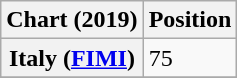<table class="wikitable sortable plainrowheaders">
<tr>
<th>Chart (2019)</th>
<th>Position</th>
</tr>
<tr>
<th scope="row">Italy (<a href='#'>FIMI</a>)</th>
<td>75</td>
</tr>
<tr>
</tr>
</table>
